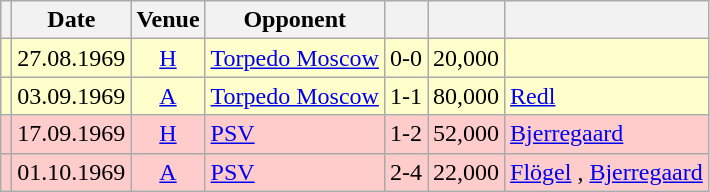<table class="wikitable" Style="text-align: center">
<tr>
<th></th>
<th>Date</th>
<th>Venue</th>
<th>Opponent</th>
<th></th>
<th></th>
<th></th>
</tr>
<tr style="background:#ffc">
<td></td>
<td>27.08.1969</td>
<td><a href='#'>H</a></td>
<td align="left"><a href='#'>Torpedo Moscow</a> </td>
<td>0-0</td>
<td align="right">20,000</td>
<td align="left"></td>
</tr>
<tr style="background:#ffc">
<td></td>
<td>03.09.1969</td>
<td><a href='#'>A</a></td>
<td align="left"><a href='#'>Torpedo Moscow</a> </td>
<td>1-1</td>
<td align="right">80,000</td>
<td align="left"><a href='#'>Redl</a> </td>
</tr>
<tr style="background:#fcc">
<td></td>
<td>17.09.1969</td>
<td><a href='#'>H</a></td>
<td align="left"><a href='#'>PSV</a> </td>
<td>1-2</td>
<td align="right">52,000</td>
<td align="left"><a href='#'>Bjerregaard</a> </td>
</tr>
<tr style="background:#fcc">
<td></td>
<td>01.10.1969</td>
<td><a href='#'>A</a></td>
<td align="left"><a href='#'>PSV</a> </td>
<td>2-4</td>
<td align="right">22,000</td>
<td align="left"><a href='#'>Flögel</a> , <a href='#'>Bjerregaard</a> </td>
</tr>
</table>
